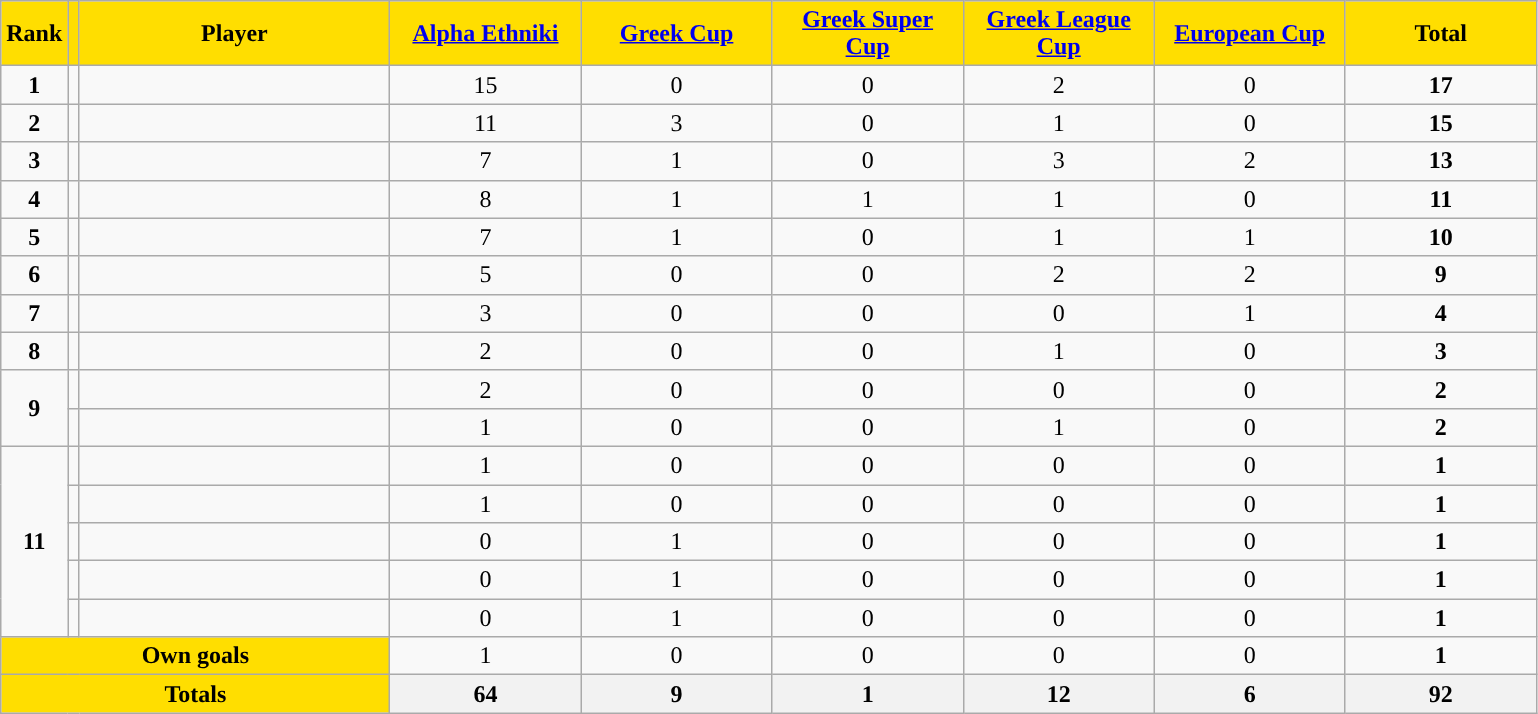<table class="wikitable sortable" style="text-align: center">
<tr>
<th style="background:#FFDE00">Rank</th>
<th style="background:#FFDE00"></th>
<th width=200 style="background:#FFDE00">Player</th>
<th width=120 style="background:#FFDE00"><a href='#'>Alpha Ethniki</a></th>
<th width=120 style="background:#FFDE00"><a href='#'>Greek Cup</a></th>
<th width=120 style="background:#FFDE00"><a href='#'>Greek Super Cup</a></th>
<th width=120 style="background:#FFDE00"><a href='#'>Greek League Cup</a></th>
<th width=120 style="background:#FFDE00"><a href='#'>European Cup</a></th>
<th width=120 style="background:#FFDE00">Total</th>
</tr>
<tr>
<td><strong>1</strong></td>
<td></td>
<td align=left></td>
<td>15</td>
<td>0</td>
<td>0</td>
<td>2</td>
<td>0</td>
<td><strong>17</strong></td>
</tr>
<tr>
<td><strong>2</strong></td>
<td></td>
<td align=left></td>
<td>11</td>
<td>3</td>
<td>0</td>
<td>1</td>
<td>0</td>
<td><strong>15</strong></td>
</tr>
<tr>
<td><strong>3</strong></td>
<td></td>
<td align=left></td>
<td>7</td>
<td>1</td>
<td>0</td>
<td>3</td>
<td>2</td>
<td><strong>13</strong></td>
</tr>
<tr>
<td><strong>4</strong></td>
<td></td>
<td align=left></td>
<td>8</td>
<td>1</td>
<td>1</td>
<td>1</td>
<td>0</td>
<td><strong>11</strong></td>
</tr>
<tr>
<td><strong>5</strong></td>
<td></td>
<td align=left></td>
<td>7</td>
<td>1</td>
<td>0</td>
<td>1</td>
<td>1</td>
<td><strong>10</strong></td>
</tr>
<tr>
<td><strong>6</strong></td>
<td></td>
<td align=left></td>
<td>5</td>
<td>0</td>
<td>0</td>
<td>2</td>
<td>2</td>
<td><strong>9</strong></td>
</tr>
<tr>
<td><strong>7</strong></td>
<td></td>
<td align=left></td>
<td>3</td>
<td>0</td>
<td>0</td>
<td>0</td>
<td>1</td>
<td><strong>4</strong></td>
</tr>
<tr>
<td><strong>8</strong></td>
<td></td>
<td align=left></td>
<td>2</td>
<td>0</td>
<td>0</td>
<td>1</td>
<td>0</td>
<td><strong>3</strong></td>
</tr>
<tr>
<td rowspan=2><strong>9</strong></td>
<td></td>
<td align=left></td>
<td>2</td>
<td>0</td>
<td>0</td>
<td>0</td>
<td>0</td>
<td><strong>2</strong></td>
</tr>
<tr>
<td></td>
<td align=left></td>
<td>1</td>
<td>0</td>
<td>0</td>
<td>1</td>
<td>0</td>
<td><strong>2</strong></td>
</tr>
<tr>
<td rowspan=5><strong>11</strong></td>
<td></td>
<td align=left></td>
<td>1</td>
<td>0</td>
<td>0</td>
<td>0</td>
<td>0</td>
<td><strong>1</strong></td>
</tr>
<tr>
<td></td>
<td align=left></td>
<td>1</td>
<td>0</td>
<td>0</td>
<td>0</td>
<td>0</td>
<td><strong>1</strong></td>
</tr>
<tr>
<td></td>
<td align=left></td>
<td>0</td>
<td>1</td>
<td>0</td>
<td>0</td>
<td>0</td>
<td><strong>1</strong></td>
</tr>
<tr>
<td></td>
<td align=left></td>
<td>0</td>
<td>1</td>
<td>0</td>
<td>0</td>
<td>0</td>
<td><strong>1</strong></td>
</tr>
<tr>
<td></td>
<td align=left></td>
<td>0</td>
<td>1</td>
<td>0</td>
<td>0</td>
<td>0</td>
<td><strong>1</strong></td>
</tr>
<tr class="sortbottom">
<td colspan=3 style="background:#FFDE00"><strong>Own goals</strong></td>
<td>1</td>
<td>0</td>
<td>0</td>
<td>0</td>
<td>0</td>
<td><strong>1</strong></td>
</tr>
<tr class="sortbottom">
<th colspan=3 style="background:#FFDE00"><strong>Totals</strong></th>
<th><strong>64</strong></th>
<th><strong> 9</strong></th>
<th><strong> 1</strong></th>
<th><strong>12</strong></th>
<th><strong> 6</strong></th>
<th><strong>92</strong></th>
</tr>
</table>
